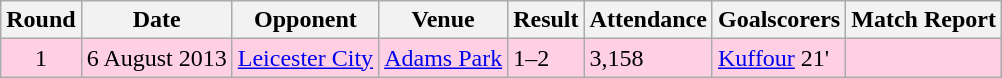<table class="wikitable">
<tr>
<th>Round</th>
<th>Date</th>
<th>Opponent</th>
<th>Venue</th>
<th>Result</th>
<th>Attendance</th>
<th>Goalscorers</th>
<th>Match Report</th>
</tr>
<tr style="background:#ffd0e3;">
<td style="text-align:center;">1</td>
<td>6 August 2013</td>
<td><a href='#'>Leicester City</a></td>
<td><a href='#'>Adams Park</a></td>
<td>1–2</td>
<td>3,158</td>
<td><a href='#'>Kuffour</a> 21'</td>
<td></td>
</tr>
</table>
